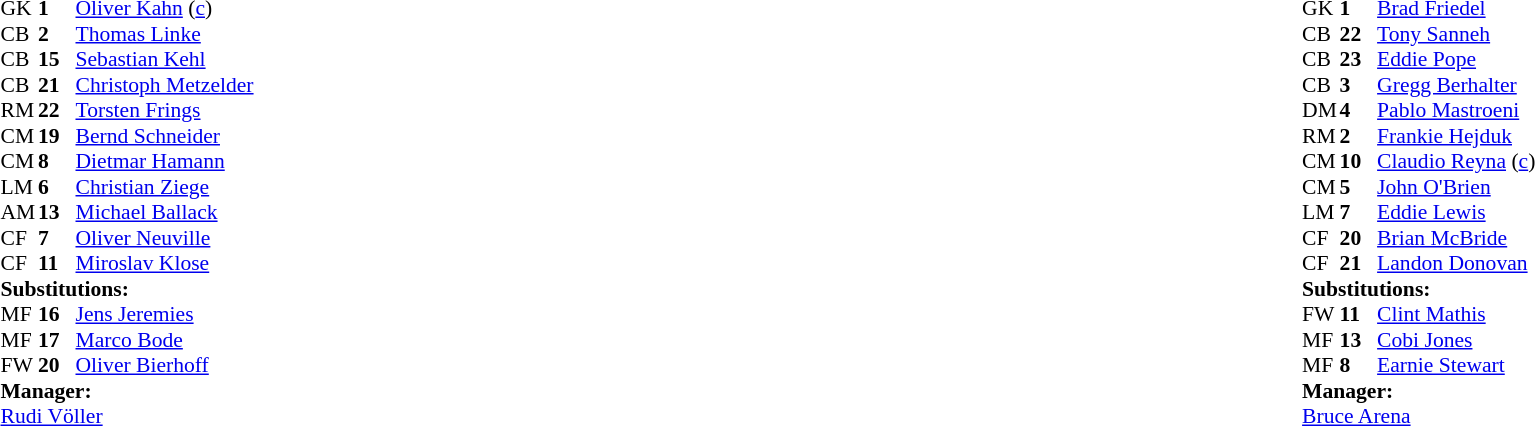<table width="100%">
<tr>
<td valign="top" width="50%"><br><table style="font-size: 90%" cellspacing="0" cellpadding="0">
<tr>
<th width="25"></th>
<th width="25"></th>
</tr>
<tr>
<td>GK</td>
<td><strong>1</strong></td>
<td><a href='#'>Oliver Kahn</a> (<a href='#'>c</a>)</td>
</tr>
<tr>
<td>CB</td>
<td><strong>2</strong></td>
<td><a href='#'>Thomas Linke</a></td>
</tr>
<tr>
<td>CB</td>
<td><strong>15</strong></td>
<td><a href='#'>Sebastian Kehl</a></td>
<td></td>
</tr>
<tr>
<td>CB</td>
<td><strong>21</strong></td>
<td><a href='#'>Christoph Metzelder</a></td>
</tr>
<tr>
<td>RM</td>
<td><strong>22</strong></td>
<td><a href='#'>Torsten Frings</a></td>
</tr>
<tr>
<td>CM</td>
<td><strong>19</strong></td>
<td><a href='#'>Bernd Schneider</a></td>
<td></td>
<td></td>
</tr>
<tr>
<td>CM</td>
<td><strong>8</strong></td>
<td><a href='#'>Dietmar Hamann</a></td>
</tr>
<tr>
<td>LM</td>
<td><strong>6</strong></td>
<td><a href='#'>Christian Ziege</a></td>
</tr>
<tr>
<td>AM</td>
<td><strong>13</strong></td>
<td><a href='#'>Michael Ballack</a></td>
</tr>
<tr>
<td>CF</td>
<td><strong>7</strong></td>
<td><a href='#'>Oliver Neuville</a></td>
<td></td>
<td></td>
</tr>
<tr>
<td>CF</td>
<td><strong>11</strong></td>
<td><a href='#'>Miroslav Klose</a></td>
<td></td>
<td></td>
</tr>
<tr>
<td colspan=3><strong>Substitutions:</strong></td>
</tr>
<tr>
<td>MF</td>
<td><strong>16</strong></td>
<td><a href='#'>Jens Jeremies</a></td>
<td></td>
<td></td>
</tr>
<tr>
<td>MF</td>
<td><strong>17</strong></td>
<td><a href='#'>Marco Bode</a></td>
<td></td>
<td></td>
</tr>
<tr>
<td>FW</td>
<td><strong>20</strong></td>
<td><a href='#'>Oliver Bierhoff</a></td>
<td></td>
<td></td>
</tr>
<tr>
<td colspan=3><strong>Manager:</strong></td>
</tr>
<tr>
<td colspan="4"><a href='#'>Rudi Völler</a></td>
</tr>
</table>
</td>
<td></td>
<td valign="top" width="50%"><br><table style="font-size: 90%" cellspacing="0" cellpadding="0" align="center">
<tr>
<th width="25"></th>
<th width="25"></th>
</tr>
<tr>
<td>GK</td>
<td><strong>1</strong></td>
<td><a href='#'>Brad Friedel</a></td>
</tr>
<tr>
<td>CB</td>
<td><strong>22</strong></td>
<td><a href='#'>Tony Sanneh</a></td>
</tr>
<tr>
<td>CB</td>
<td><strong>23</strong></td>
<td><a href='#'>Eddie Pope</a></td>
<td></td>
</tr>
<tr>
<td>CB</td>
<td><strong>3</strong></td>
<td><a href='#'>Gregg Berhalter</a></td>
<td></td>
</tr>
<tr>
<td>DM</td>
<td><strong>4</strong></td>
<td><a href='#'>Pablo Mastroeni</a></td>
<td></td>
<td></td>
</tr>
<tr>
<td>RM</td>
<td><strong>2</strong></td>
<td><a href='#'>Frankie Hejduk</a></td>
<td></td>
<td></td>
</tr>
<tr>
<td>CM</td>
<td><strong>10</strong></td>
<td><a href='#'>Claudio Reyna</a> (<a href='#'>c</a>)</td>
<td></td>
</tr>
<tr>
<td>CM</td>
<td><strong>5</strong></td>
<td><a href='#'>John O'Brien</a></td>
</tr>
<tr>
<td>LM</td>
<td><strong>7</strong></td>
<td><a href='#'>Eddie Lewis</a></td>
<td></td>
</tr>
<tr>
<td>CF</td>
<td><strong>20</strong></td>
<td><a href='#'>Brian McBride</a></td>
<td></td>
<td></td>
</tr>
<tr>
<td>CF</td>
<td><strong>21</strong></td>
<td><a href='#'>Landon Donovan</a></td>
</tr>
<tr>
<td colspan=3><strong>Substitutions:</strong></td>
</tr>
<tr>
<td>FW</td>
<td><strong>11</strong></td>
<td><a href='#'>Clint Mathis</a></td>
<td></td>
<td></td>
</tr>
<tr>
<td>MF</td>
<td><strong>13</strong></td>
<td><a href='#'>Cobi Jones</a></td>
<td></td>
<td></td>
</tr>
<tr>
<td>MF</td>
<td><strong>8</strong></td>
<td><a href='#'>Earnie Stewart</a></td>
<td></td>
<td></td>
</tr>
<tr>
<td colspan=3><strong>Manager:</strong></td>
</tr>
<tr>
<td colspan="4"><a href='#'>Bruce Arena</a></td>
</tr>
</table>
</td>
</tr>
</table>
